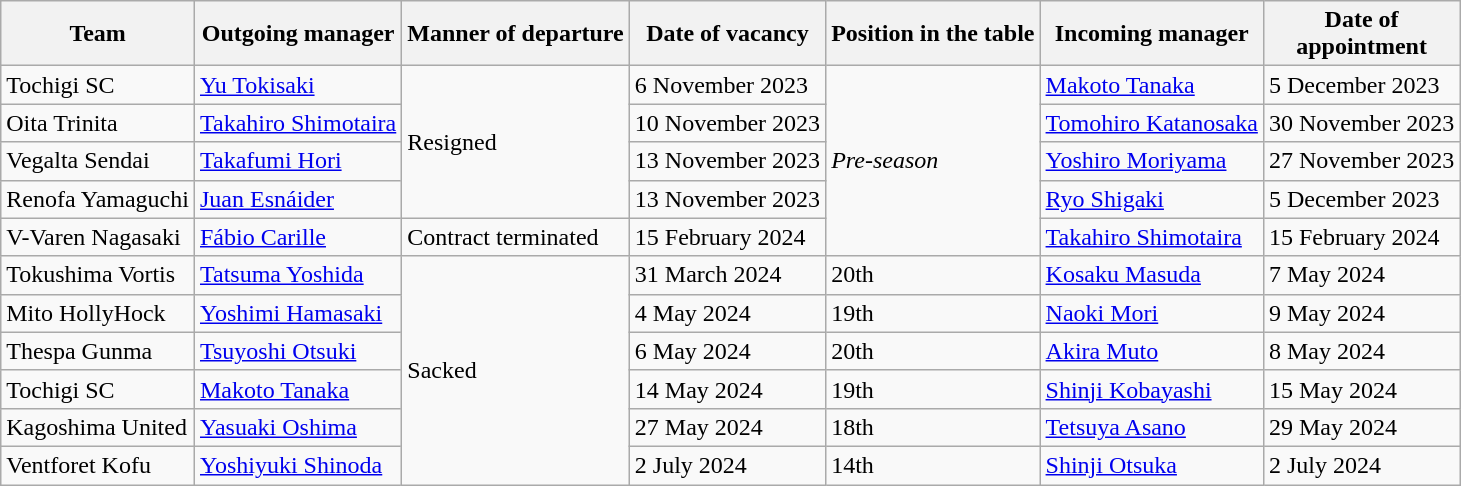<table class="wikitable sortable">
<tr>
<th>Team</th>
<th>Outgoing manager</th>
<th>Manner of departure</th>
<th>Date of vacancy</th>
<th>Position in the table</th>
<th>Incoming manager</th>
<th>Date of<br>appointment</th>
</tr>
<tr>
<td>Tochigi SC</td>
<td> <a href='#'>Yu Tokisaki</a></td>
<td rowspan="4">Resigned</td>
<td>6 November 2023</td>
<td rowspan="5"><em>Pre-season</em></td>
<td> <a href='#'>Makoto Tanaka</a></td>
<td>5 December 2023</td>
</tr>
<tr>
<td>Oita Trinita</td>
<td> <a href='#'>Takahiro Shimotaira</a></td>
<td>10 November 2023</td>
<td> <a href='#'>Tomohiro Katanosaka</a></td>
<td>30 November 2023</td>
</tr>
<tr>
<td>Vegalta Sendai</td>
<td> <a href='#'>Takafumi Hori</a></td>
<td>13 November 2023</td>
<td> <a href='#'>Yoshiro Moriyama</a></td>
<td>27 November 2023</td>
</tr>
<tr>
<td>Renofa Yamaguchi</td>
<td> <a href='#'>Juan Esnáider</a></td>
<td>13 November 2023</td>
<td> <a href='#'>Ryo Shigaki</a></td>
<td>5 December 2023</td>
</tr>
<tr>
<td>V-Varen Nagasaki</td>
<td> <a href='#'>Fábio Carille</a></td>
<td>Contract terminated</td>
<td>15 February 2024</td>
<td> <a href='#'>Takahiro Shimotaira</a></td>
<td>15 February 2024</td>
</tr>
<tr>
<td>Tokushima Vortis</td>
<td> <a href='#'>Tatsuma Yoshida</a></td>
<td rowspan="6">Sacked</td>
<td>31 March 2024</td>
<td>20th</td>
<td> <a href='#'>Kosaku Masuda</a></td>
<td>7 May 2024 </td>
</tr>
<tr>
<td>Mito HollyHock</td>
<td> <a href='#'>Yoshimi Hamasaki</a></td>
<td>4 May 2024</td>
<td>19th</td>
<td> <a href='#'>Naoki Mori</a></td>
<td>9 May 2024</td>
</tr>
<tr>
<td>Thespa Gunma</td>
<td> <a href='#'>Tsuyoshi Otsuki</a></td>
<td>6 May 2024</td>
<td>20th</td>
<td> <a href='#'>Akira Muto</a></td>
<td>8 May 2024</td>
</tr>
<tr>
<td>Tochigi SC</td>
<td> <a href='#'>Makoto Tanaka</a></td>
<td>14 May 2024</td>
<td>19th</td>
<td> <a href='#'>Shinji Kobayashi</a></td>
<td>15 May 2024</td>
</tr>
<tr>
<td>Kagoshima United</td>
<td> <a href='#'>Yasuaki Oshima</a></td>
<td>27 May 2024</td>
<td>18th</td>
<td> <a href='#'>Tetsuya Asano</a></td>
<td>29 May 2024</td>
</tr>
<tr>
<td>Ventforet Kofu</td>
<td> <a href='#'>Yoshiyuki Shinoda</a></td>
<td>2 July 2024</td>
<td>14th</td>
<td> <a href='#'>Shinji Otsuka</a></td>
<td>2 July 2024</td>
</tr>
</table>
